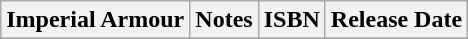<table class="wikitable">
<tr>
<th>Imperial Armour</th>
<th>Notes</th>
<th>ISBN</th>
<th>Release Date</th>
</tr>
<tr>
</tr>
</table>
